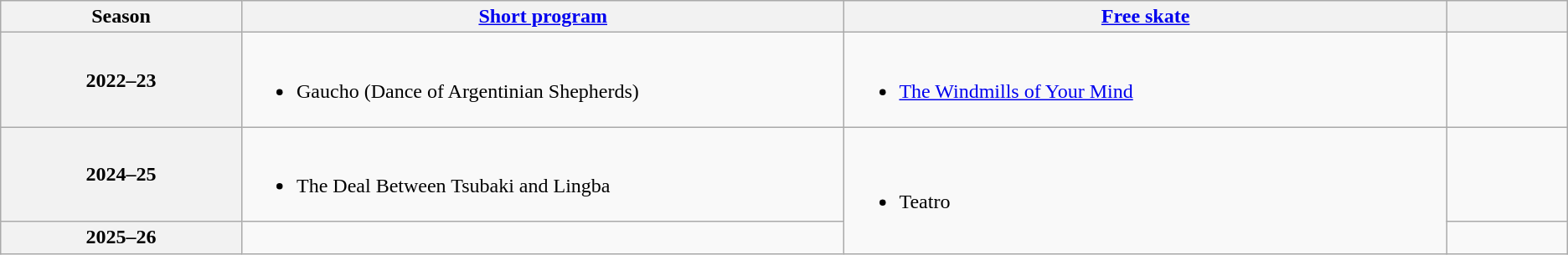<table class="wikitable unsortable" style="text-align:left">
<tr>
<th scope="col" style="text-align:center; width:10%">Season</th>
<th scope="col" style="text-align:center; width:25%"><a href='#'>Short program</a></th>
<th scope="col" style="text-align:center; width:25%"><a href='#'>Free skate</a></th>
<th scope="col" style="text-align:center; width:5%"></th>
</tr>
<tr>
<th scope="row">2022–23</th>
<td><br><ul><li>Gaucho (Dance of Argentinian Shepherds)<br></li></ul></td>
<td><br><ul><li><a href='#'>The Windmills of Your Mind</a><br></li></ul></td>
<td></td>
</tr>
<tr>
<th scope="row">2024–25</th>
<td><br><ul><li>The Deal Between Tsubaki and Lingba<br></li></ul></td>
<td rowspan=2><br><ul><li>Teatro<br></li></ul></td>
<td></td>
</tr>
<tr>
<th scope="row">2025–26</th>
<td></td>
<td></td>
</tr>
</table>
